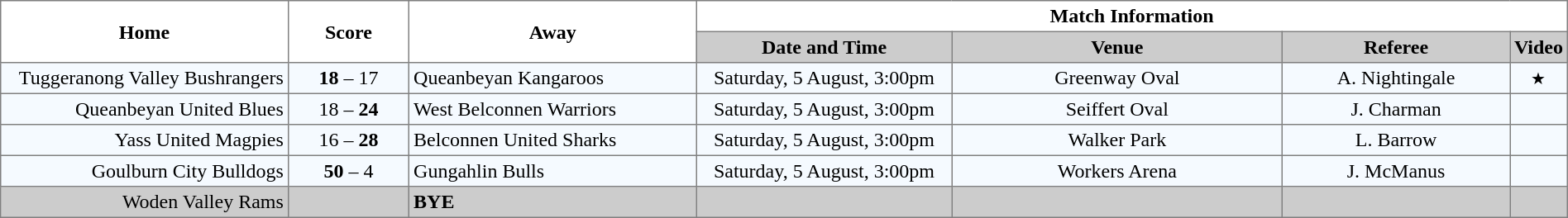<table border="1" cellpadding="3" cellspacing="0" width="100%" style="border-collapse:collapse;  text-align:center;">
<tr>
<th rowspan="2" width="19%">Home</th>
<th rowspan="2" width="8%">Score</th>
<th rowspan="2" width="19%">Away</th>
<th colspan="4">Match Information</th>
</tr>
<tr style="background:#CCCCCC">
<th width="17%">Date and Time</th>
<th width="22%">Venue</th>
<th width="50%">Referee</th>
<th>Video</th>
</tr>
<tr style="text-align:center; background:#f5faff;">
<td align="right">Tuggeranong Valley Bushrangers </td>
<td><strong>18</strong> – 17</td>
<td align="left"> Queanbeyan Kangaroos</td>
<td>Saturday, 5 August, 3:00pm</td>
<td>Greenway Oval</td>
<td>A. Nightingale</td>
<td><small>★</small></td>
</tr>
<tr style="text-align:center; background:#f5faff;">
<td align="right">Queanbeyan United Blues </td>
<td>18 – <strong>24</strong></td>
<td align="left"> West Belconnen Warriors</td>
<td>Saturday, 5 August, 3:00pm</td>
<td>Seiffert Oval</td>
<td>J. Charman</td>
<td></td>
</tr>
<tr style="text-align:center; background:#f5faff;">
<td align="right">Yass United Magpies </td>
<td>16 – <strong>28</strong></td>
<td align="left"> Belconnen United Sharks</td>
<td>Saturday, 5 August, 3:00pm</td>
<td>Walker Park</td>
<td>L. Barrow</td>
<td></td>
</tr>
<tr style="text-align:center; background:#f5faff;">
<td align="right">Goulburn City Bulldogs </td>
<td><strong>50</strong> – 4</td>
<td align="left"> Gungahlin Bulls</td>
<td>Saturday, 5 August, 3:00pm</td>
<td>Workers Arena</td>
<td>J. McManus</td>
<td></td>
</tr>
<tr style="text-align:center; background:#CCCCCC;">
<td align="right">Woden Valley Rams </td>
<td></td>
<td align="left"><strong>BYE</strong></td>
<td></td>
<td></td>
<td></td>
<td></td>
</tr>
</table>
